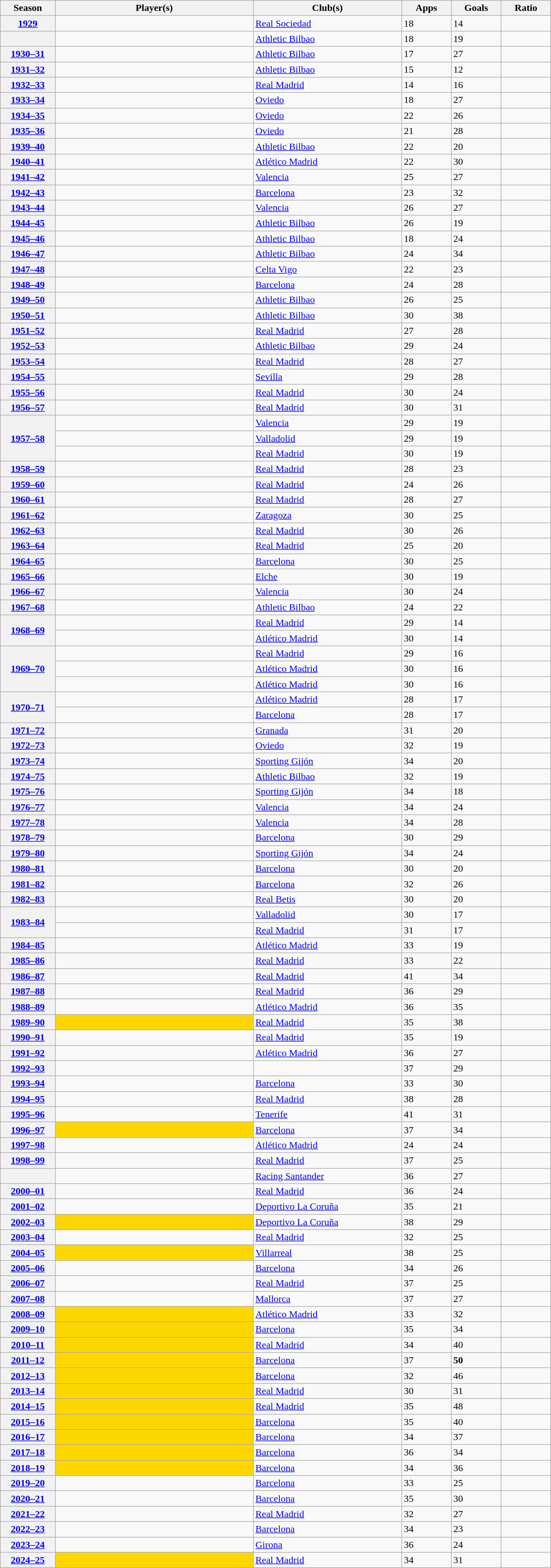<table class="wikitable sortable" style="width: 72%">
<tr>
<th scope="col" style="width:5%;">Season</th>
<th scope="col" style="width:20%;">Player(s)</th>
<th scope="col" style="width:15%;">Club(s)</th>
<th scope="col" style="width:5%;">Apps</th>
<th scope="col" style="width:5%;">Goals</th>
<th scope="col" style="width:5%;">Ratio</th>
</tr>
<tr>
<th scope="row"><a href='#'>1929</a></th>
<td> </td>
<td><a href='#'>Real Sociedad</a></td>
<td>18</td>
<td>14</td>
<td></td>
</tr>
<tr>
<th scope="row"></th>
<td> </td>
<td><a href='#'>Athletic Bilbao</a></td>
<td>18</td>
<td>19</td>
<td></td>
</tr>
<tr>
<th scope="row"><a href='#'>1930–31</a></th>
<td> </td>
<td><a href='#'>Athletic Bilbao</a></td>
<td>17</td>
<td>27</td>
<td></td>
</tr>
<tr>
<th scope="row"><a href='#'>1931–32</a></th>
<td>  </td>
<td><a href='#'>Athletic Bilbao</a></td>
<td>15</td>
<td>12</td>
<td></td>
</tr>
<tr>
<th scope="row"><a href='#'>1932–33</a></th>
<td> </td>
<td><a href='#'>Real Madrid</a></td>
<td>14</td>
<td>16</td>
<td></td>
</tr>
<tr>
<th scope="row"><a href='#'>1933–34</a></th>
<td> </td>
<td><a href='#'>Oviedo</a></td>
<td>18</td>
<td>27</td>
<td></td>
</tr>
<tr>
<th scope="row"><a href='#'>1934–35</a></th>
<td>  </td>
<td><a href='#'>Oviedo</a></td>
<td>22</td>
<td>26</td>
<td></td>
</tr>
<tr>
<th scope="row"><a href='#'>1935–36</a></th>
<td>  </td>
<td><a href='#'>Oviedo</a></td>
<td>21</td>
<td>28</td>
<td></td>
</tr>
<tr>
<th scope="row"><a href='#'>1939–40</a></th>
<td> </td>
<td><a href='#'>Athletic Bilbao</a></td>
<td>22</td>
<td>20</td>
<td></td>
</tr>
<tr>
<th scope="row"><a href='#'>1940–41</a></th>
<td> </td>
<td><a href='#'>Atlético Madrid</a></td>
<td>22</td>
<td>30</td>
<td></td>
</tr>
<tr>
<th scope="row"><a href='#'>1941–42</a></th>
<td> </td>
<td><a href='#'>Valencia</a></td>
<td>25</td>
<td>27</td>
<td></td>
</tr>
<tr>
<th scope="row"><a href='#'>1942–43</a></th>
<td> </td>
<td><a href='#'>Barcelona</a></td>
<td>23</td>
<td>32</td>
<td></td>
</tr>
<tr>
<th scope="row"><a href='#'>1943–44</a></th>
<td>  </td>
<td><a href='#'>Valencia</a></td>
<td>26</td>
<td>27</td>
<td></td>
</tr>
<tr>
<th scope="row"><a href='#'>1944–45</a></th>
<td> </td>
<td><a href='#'>Athletic Bilbao</a></td>
<td>26</td>
<td>19</td>
<td></td>
</tr>
<tr>
<th scope="row"><a href='#'>1945–46</a></th>
<td>  </td>
<td><a href='#'>Athletic Bilbao</a></td>
<td>18</td>
<td>24</td>
<td></td>
</tr>
<tr>
<th scope="row"><a href='#'>1946–47</a></th>
<td>  </td>
<td><a href='#'>Athletic Bilbao</a></td>
<td>24</td>
<td>34</td>
<td></td>
</tr>
<tr>
<th scope="row"><a href='#'>1947–48</a></th>
<td> </td>
<td><a href='#'>Celta Vigo</a></td>
<td>22</td>
<td>23</td>
<td></td>
</tr>
<tr>
<th scope="row"><a href='#'>1948–49</a></th>
<td> </td>
<td><a href='#'>Barcelona</a></td>
<td>24</td>
<td>28</td>
<td></td>
</tr>
<tr>
<th scope="row"><a href='#'>1949–50</a></th>
<td>  </td>
<td><a href='#'>Athletic Bilbao</a></td>
<td>26</td>
<td>25</td>
<td></td>
</tr>
<tr>
<th scope="row"><a href='#'>1950–51</a></th>
<td>  </td>
<td><a href='#'>Athletic Bilbao</a></td>
<td>30</td>
<td>38</td>
<td></td>
</tr>
<tr>
<th scope="row"><a href='#'>1951–52</a></th>
<td>  </td>
<td><a href='#'>Real Madrid</a></td>
<td>27</td>
<td>28</td>
<td></td>
</tr>
<tr>
<th scope="row"><a href='#'>1952–53</a></th>
<td>  </td>
<td><a href='#'>Athletic Bilbao</a></td>
<td>29</td>
<td>24</td>
<td></td>
</tr>
<tr>
<th scope="row"><a href='#'>1953–54</a></th>
<td> </td>
<td><a href='#'>Real Madrid</a></td>
<td>28</td>
<td>27</td>
<td></td>
</tr>
<tr>
<th scope="row"><a href='#'>1954–55</a></th>
<td> </td>
<td><a href='#'>Sevilla</a></td>
<td>29</td>
<td>28</td>
<td></td>
</tr>
<tr>
<th scope="row"><a href='#'>1955–56</a></th>
<td>  </td>
<td><a href='#'>Real Madrid</a></td>
<td>30</td>
<td>24</td>
<td></td>
</tr>
<tr>
<th scope="row"><a href='#'>1956–57</a></th>
<td>  </td>
<td><a href='#'>Real Madrid</a></td>
<td>30</td>
<td>31</td>
<td></td>
</tr>
<tr>
<th rowspan="3" valign="middle"><a href='#'>1957–58</a></th>
<td> </td>
<td><a href='#'>Valencia</a></td>
<td>29</td>
<td>19</td>
<td></td>
</tr>
<tr>
<td> </td>
<td><a href='#'>Valladolid</a></td>
<td>29</td>
<td>19</td>
<td></td>
</tr>
<tr>
<td>  </td>
<td><a href='#'>Real Madrid</a></td>
<td>30</td>
<td>19</td>
<td></td>
</tr>
<tr>
<th><a href='#'>1958–59</a></th>
<td>  </td>
<td><a href='#'>Real Madrid</a></td>
<td>28</td>
<td>23</td>
<td></td>
</tr>
<tr>
<th scope="row"><a href='#'>1959–60</a></th>
<td> </td>
<td><a href='#'>Real Madrid</a></td>
<td>24</td>
<td>26</td>
<td></td>
</tr>
<tr>
<th scope="row"><a href='#'>1960–61</a></th>
<td>  </td>
<td><a href='#'>Real Madrid</a></td>
<td>28</td>
<td>27</td>
<td></td>
</tr>
<tr>
<th scope="row"><a href='#'>1961–62</a></th>
<td> </td>
<td><a href='#'>Zaragoza</a></td>
<td>30</td>
<td>25</td>
<td></td>
</tr>
<tr>
<th scope="row"><a href='#'>1962–63</a></th>
<td>  </td>
<td><a href='#'>Real Madrid</a></td>
<td>30</td>
<td>26</td>
<td></td>
</tr>
<tr>
<th scope="row"><a href='#'>1963–64</a></th>
<td>  </td>
<td><a href='#'>Real Madrid</a></td>
<td>25</td>
<td>20</td>
<td></td>
</tr>
<tr>
<th scope="row"><a href='#'>1964–65</a></th>
<td> </td>
<td><a href='#'>Barcelona</a></td>
<td>30</td>
<td>25</td>
<td></td>
</tr>
<tr>
<th scope="row"><a href='#'>1965–66</a></th>
<td> </td>
<td><a href='#'>Elche</a></td>
<td>30</td>
<td>19</td>
<td></td>
</tr>
<tr>
<th scope="row"><a href='#'>1966–67</a></th>
<td> </td>
<td><a href='#'>Valencia</a></td>
<td>30</td>
<td>24</td>
<td></td>
</tr>
<tr>
<th scope="row"><a href='#'>1967–68</a></th>
<td> </td>
<td><a href='#'>Athletic Bilbao</a></td>
<td>24</td>
<td>22</td>
<td></td>
</tr>
<tr>
<th rowspan=2 valign="middle"><a href='#'>1968–69</a></th>
<td> </td>
<td><a href='#'>Real Madrid</a></td>
<td>29</td>
<td>14</td>
<td></td>
</tr>
<tr>
<td> </td>
<td><a href='#'>Atlético Madrid</a></td>
<td>30</td>
<td>14</td>
<td></td>
</tr>
<tr>
<th rowspan=3 valign="middle"><a href='#'>1969–70</a></th>
<td>  </td>
<td><a href='#'>Real Madrid</a></td>
<td>29</td>
<td>16</td>
<td></td>
</tr>
<tr>
<td> </td>
<td><a href='#'>Atlético Madrid</a></td>
<td>30</td>
<td>16</td>
<td></td>
</tr>
<tr>
<td></td>
<td><a href='#'>Atlético Madrid</a></td>
<td>30</td>
<td>16</td>
<td></td>
</tr>
<tr>
<th rowspan=2 valign="middle"><a href='#'>1970–71</a></th>
<td>  </td>
<td><a href='#'>Atlético Madrid</a></td>
<td>28</td>
<td>17</td>
<td></td>
</tr>
<tr>
<td> </td>
<td><a href='#'>Barcelona</a></td>
<td>28</td>
<td>17</td>
<td></td>
</tr>
<tr>
<th scope="row"><a href='#'>1971–72</a></th>
<td> </td>
<td><a href='#'>Granada</a></td>
<td>31</td>
<td>20</td>
<td></td>
</tr>
<tr>
<th scope="row"><a href='#'>1972–73</a></th>
<td> </td>
<td><a href='#'>Oviedo</a></td>
<td>32</td>
<td>19</td>
<td></td>
</tr>
<tr>
<th scope="row"><a href='#'>1973–74</a></th>
<td> </td>
<td><a href='#'>Sporting Gijón</a></td>
<td>34</td>
<td>20</td>
<td></td>
</tr>
<tr>
<th scope="row"><a href='#'>1974–75</a></th>
<td> </td>
<td><a href='#'>Athletic Bilbao</a></td>
<td>32</td>
<td>19</td>
<td></td>
</tr>
<tr>
<th scope="row"><a href='#'>1975–76</a></th>
<td>  </td>
<td><a href='#'>Sporting Gijón</a></td>
<td>34</td>
<td>18</td>
<td></td>
</tr>
<tr>
<th scope="row"><a href='#'>1976–77</a></th>
<td> </td>
<td><a href='#'>Valencia</a></td>
<td>34</td>
<td>24</td>
<td></td>
</tr>
<tr>
<th scope="row"><a href='#'>1977–78</a></th>
<td>  </td>
<td><a href='#'>Valencia</a></td>
<td>34</td>
<td>28</td>
<td></td>
</tr>
<tr>
<th scope="row"><a href='#'>1978–79</a></th>
<td> </td>
<td><a href='#'>Barcelona</a></td>
<td>30</td>
<td>29</td>
<td></td>
</tr>
<tr>
<th scope="row"><a href='#'>1979–80</a></th>
<td>  </td>
<td><a href='#'>Sporting Gijón</a></td>
<td>34</td>
<td>24</td>
<td></td>
</tr>
<tr>
<th scope="row"><a href='#'>1980–81</a></th>
<td>  </td>
<td><a href='#'>Barcelona</a></td>
<td>30</td>
<td>20</td>
<td></td>
</tr>
<tr>
<th scope="row"><a href='#'>1981–82</a></th>
<td>  </td>
<td><a href='#'>Barcelona</a></td>
<td>32</td>
<td>26</td>
<td></td>
</tr>
<tr>
<th scope="row"><a href='#'>1982–83</a></th>
<td> </td>
<td><a href='#'>Real Betis</a></td>
<td>30</td>
<td>20</td>
<td></td>
</tr>
<tr>
<th rowspan=2 valign="middle"><a href='#'>1983–84</a></th>
<td> </td>
<td><a href='#'>Valladolid</a></td>
<td>30</td>
<td>17</td>
<td></td>
</tr>
<tr>
<td> </td>
<td><a href='#'>Real Madrid</a></td>
<td>31</td>
<td>17</td>
<td></td>
</tr>
<tr>
<th scope="row"><a href='#'>1984–85</a></th>
<td> </td>
<td><a href='#'>Atlético Madrid</a></td>
<td>33</td>
<td>19</td>
<td></td>
</tr>
<tr>
<th scope="row"><a href='#'>1985–86</a></th>
<td>  </td>
<td><a href='#'>Real Madrid</a></td>
<td>33</td>
<td>22</td>
<td></td>
</tr>
<tr>
<th scope="row"><a href='#'>1986–87</a></th>
<td>  </td>
<td><a href='#'>Real Madrid</a></td>
<td>41</td>
<td>34</td>
<td></td>
</tr>
<tr>
<th scope="row"><a href='#'>1987–88</a></th>
<td>  </td>
<td><a href='#'>Real Madrid</a></td>
<td>36</td>
<td>29</td>
<td></td>
</tr>
<tr>
<th scope="row"><a href='#'>1988–89</a></th>
<td> </td>
<td><a href='#'>Atlético Madrid</a></td>
<td>36</td>
<td>35</td>
<td></td>
</tr>
<tr>
<th scope="row"><a href='#'>1989–90</a></th>
<td bgcolor=#FFD700>  </td>
<td><a href='#'>Real Madrid</a></td>
<td>35</td>
<td>38</td>
<td></td>
</tr>
<tr>
<th scope="row"><a href='#'>1990–91</a></th>
<td> </td>
<td><a href='#'>Real Madrid</a></td>
<td>35</td>
<td>19</td>
<td></td>
</tr>
<tr>
<th scope="row"><a href='#'>1991–92</a></th>
<td> </td>
<td><a href='#'>Atlético Madrid</a></td>
<td>36</td>
<td>27</td>
<td></td>
</tr>
<tr>
<th scope="row"><a href='#'>1992–93</a></th>
<td> </td>
<td></td>
<td>37</td>
<td>29</td>
<td></td>
</tr>
<tr>
<th scope="row"><a href='#'>1993–94</a></th>
<td> </td>
<td><a href='#'>Barcelona</a></td>
<td>33</td>
<td>30</td>
<td></td>
</tr>
<tr>
<th scope="row"><a href='#'>1994–95</a></th>
<td> </td>
<td><a href='#'>Real Madrid</a></td>
<td>38</td>
<td>28</td>
<td></td>
</tr>
<tr>
<th scope="row"><a href='#'>1995–96</a></th>
<td> </td>
<td><a href='#'>Tenerife</a></td>
<td>41</td>
<td>31</td>
<td></td>
</tr>
<tr>
<th scope="row"><a href='#'>1996–97</a></th>
<td bgcolor=#FFD700> </td>
<td><a href='#'>Barcelona</a></td>
<td>37</td>
<td>34</td>
<td></td>
</tr>
<tr>
<th scope="row"><a href='#'>1997–98</a></th>
<td> </td>
<td><a href='#'>Atlético Madrid</a></td>
<td>24</td>
<td>24</td>
<td></td>
</tr>
<tr>
<th scope="row"><a href='#'>1998–99</a></th>
<td> </td>
<td><a href='#'>Real Madrid</a></td>
<td>37</td>
<td>25</td>
<td></td>
</tr>
<tr>
<th scope="row"></th>
<td> </td>
<td><a href='#'>Racing Santander</a></td>
<td>36</td>
<td>27</td>
<td></td>
</tr>
<tr>
<th scope="row"><a href='#'>2000–01</a></th>
<td>  </td>
<td><a href='#'>Real Madrid</a></td>
<td>36</td>
<td>24</td>
<td></td>
</tr>
<tr>
<th scope="row"><a href='#'>2001–02</a></th>
<td> </td>
<td><a href='#'>Deportivo La Coruña</a></td>
<td>35</td>
<td>21</td>
<td></td>
</tr>
<tr>
<th scope="row"><a href='#'>2002–03</a></th>
<td bgcolor=#FFD700> </td>
<td><a href='#'>Deportivo La Coruña</a></td>
<td>38</td>
<td>29</td>
<td></td>
</tr>
<tr>
<th scope="row"><a href='#'>2003–04</a></th>
<td>  </td>
<td><a href='#'>Real Madrid</a></td>
<td>32</td>
<td>25</td>
<td></td>
</tr>
<tr>
<th scope="row"><a href='#'>2004–05</a></th>
<td bgcolor=#FFD700> </td>
<td><a href='#'>Villarreal</a></td>
<td>38</td>
<td>25</td>
<td></td>
</tr>
<tr>
<th scope="row"><a href='#'>2005–06</a></th>
<td> </td>
<td><a href='#'>Barcelona</a></td>
<td>34</td>
<td>26</td>
<td></td>
</tr>
<tr>
<th scope="row"><a href='#'>2006–07</a></th>
<td> </td>
<td><a href='#'>Real Madrid</a></td>
<td>37</td>
<td>25</td>
<td></td>
</tr>
<tr>
<th scope="row"><a href='#'>2007–08</a></th>
<td> </td>
<td><a href='#'>Mallorca</a></td>
<td>37</td>
<td>27</td>
<td></td>
</tr>
<tr>
<th scope="row"><a href='#'>2008–09</a></th>
<td bgcolor=#FFD700>  </td>
<td><a href='#'>Atlético Madrid</a></td>
<td>33</td>
<td>32</td>
<td></td>
</tr>
<tr>
<th scope="row"><a href='#'>2009–10</a></th>
<td bgcolor=#FFD700> </td>
<td><a href='#'>Barcelona</a></td>
<td>35</td>
<td>34</td>
<td></td>
</tr>
<tr>
<th scope="row"><a href='#'>2010–11</a></th>
<td bgcolor=#FFD700> </td>
<td><a href='#'>Real Madrid</a></td>
<td>34</td>
<td>40</td>
<td></td>
</tr>
<tr>
<th scope="row"><a href='#'>2011–12</a></th>
<td bgcolor=#FFD700>  </td>
<td><a href='#'>Barcelona</a></td>
<td>37</td>
<td><strong>50</strong></td>
<td></td>
</tr>
<tr>
<th scope="row"><a href='#'>2012–13</a></th>
<td bgcolor=#FFD700>  </td>
<td><a href='#'>Barcelona</a></td>
<td>32</td>
<td>46</td>
<td></td>
</tr>
<tr>
<th scope="row"><a href='#'>2013–14</a></th>
<td bgcolor=#FFD700>  </td>
<td><a href='#'>Real Madrid</a></td>
<td>30</td>
<td>31</td>
<td></td>
</tr>
<tr>
<th scope="row"><a href='#'>2014–15</a></th>
<td bgcolor=#FFD700>  </td>
<td><a href='#'>Real Madrid</a></td>
<td>35</td>
<td>48</td>
<td></td>
</tr>
<tr>
<th scope="row"><a href='#'>2015–16</a></th>
<td bgcolor=#FFD700> </td>
<td><a href='#'>Barcelona</a></td>
<td>35</td>
<td>40</td>
<td></td>
</tr>
<tr>
<th scope="row"><a href='#'>2016–17</a></th>
<td bgcolor=#FFD700>  </td>
<td><a href='#'>Barcelona</a></td>
<td>34</td>
<td>37</td>
<td></td>
</tr>
<tr>
<th scope="row"><a href='#'>2017–18</a></th>
<td bgcolor=#FFD700>  </td>
<td><a href='#'>Barcelona</a></td>
<td>36</td>
<td>34</td>
<td></td>
</tr>
<tr>
<th scope="row"><a href='#'>2018–19</a></th>
<td bgcolor=#FFD700>  </td>
<td><a href='#'>Barcelona</a></td>
<td>34</td>
<td>36</td>
<td></td>
</tr>
<tr>
<th scope="row"><a href='#'>2019–20</a></th>
<td>  </td>
<td><a href='#'>Barcelona</a></td>
<td>33</td>
<td>25</td>
<td></td>
</tr>
<tr>
<th scope="row"><a href='#'>2020–21</a></th>
<td>  </td>
<td><a href='#'>Barcelona</a></td>
<td>35</td>
<td>30</td>
<td></td>
</tr>
<tr>
<th scope="row"><a href='#'>2021–22</a></th>
<td> </td>
<td><a href='#'>Real Madrid</a></td>
<td>32</td>
<td>27</td>
<td></td>
</tr>
<tr>
<th scope="row"><a href='#'>2022–23</a></th>
<td> </td>
<td><a href='#'>Barcelona</a></td>
<td>34</td>
<td>23</td>
<td></td>
</tr>
<tr>
<th scope="row"><a href='#'>2023–24</a></th>
<td> </td>
<td><a href='#'>Girona</a></td>
<td>36</td>
<td>24</td>
<td></td>
</tr>
<tr>
<th scope="row"><a href='#'>2024–25</a></th>
<td bgcolor=#FFD700> </td>
<td><a href='#'>Real Madrid</a></td>
<td>34</td>
<td>31</td>
<td></td>
</tr>
</table>
